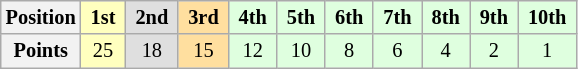<table class="wikitable" style="font-size:85%; text-align:center">
<tr>
<th>Position</th>
<td style="background:#FFFFBF;"> <strong>1st</strong> </td>
<td style="background:#DFDFDF;"> <strong>2nd</strong> </td>
<td style="background:#FFDF9F;"> <strong>3rd</strong> </td>
<td style="background:#DFFFDF;"> <strong>4th</strong> </td>
<td style="background:#DFFFDF;"> <strong>5th</strong> </td>
<td style="background:#DFFFDF;"> <strong>6th</strong> </td>
<td style="background:#DFFFDF;"> <strong>7th</strong> </td>
<td style="background:#DFFFDF;"> <strong>8th</strong> </td>
<td style="background:#DFFFDF;"> <strong>9th</strong> </td>
<td style="background:#DFFFDF;"> <strong>10th</strong> </td>
</tr>
<tr>
<th>Points</th>
<td style="background:#FFFFBF;">25</td>
<td style="background:#DFDFDF;">18</td>
<td style="background:#FFDF9F;">15</td>
<td style="background:#DFFFDF;">12</td>
<td style="background:#DFFFDF;">10</td>
<td style="background:#DFFFDF;">8</td>
<td style="background:#DFFFDF;">6</td>
<td style="background:#DFFFDF;">4</td>
<td style="background:#DFFFDF;">2</td>
<td style="background:#DFFFDF;">1</td>
</tr>
</table>
